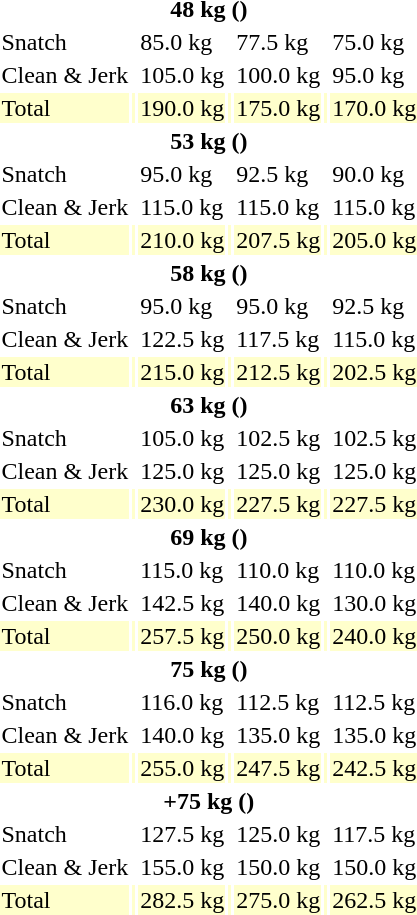<table>
<tr>
<th colspan=7>48 kg ()</th>
</tr>
<tr>
<td>Snatch</td>
<td></td>
<td>85.0 kg</td>
<td></td>
<td>77.5 kg</td>
<td></td>
<td>75.0 kg</td>
</tr>
<tr>
<td>Clean & Jerk</td>
<td></td>
<td>105.0 kg</td>
<td></td>
<td>100.0 kg</td>
<td></td>
<td>95.0 kg</td>
</tr>
<tr bgcolor=ffffcc>
<td>Total</td>
<td></td>
<td>190.0 kg</td>
<td></td>
<td>175.0 kg</td>
<td></td>
<td>170.0 kg</td>
</tr>
<tr>
<th colspan=7>53 kg ()</th>
</tr>
<tr>
<td>Snatch</td>
<td></td>
<td>95.0 kg</td>
<td></td>
<td>92.5 kg</td>
<td></td>
<td>90.0 kg</td>
</tr>
<tr>
<td>Clean & Jerk</td>
<td></td>
<td>115.0 kg</td>
<td></td>
<td>115.0 kg</td>
<td></td>
<td>115.0 kg</td>
</tr>
<tr bgcolor=ffffcc>
<td>Total</td>
<td></td>
<td>210.0 kg</td>
<td></td>
<td>207.5 kg</td>
<td></td>
<td>205.0 kg</td>
</tr>
<tr>
<th colspan=7>58 kg ()</th>
</tr>
<tr>
<td>Snatch</td>
<td></td>
<td>95.0 kg</td>
<td></td>
<td>95.0 kg</td>
<td></td>
<td>92.5 kg</td>
</tr>
<tr>
<td>Clean & Jerk</td>
<td></td>
<td>122.5 kg</td>
<td></td>
<td>117.5 kg</td>
<td></td>
<td>115.0 kg</td>
</tr>
<tr bgcolor=ffffcc>
<td>Total</td>
<td></td>
<td>215.0 kg</td>
<td></td>
<td>212.5 kg</td>
<td></td>
<td>202.5 kg</td>
</tr>
<tr>
<th colspan=7>63 kg ()</th>
</tr>
<tr>
<td>Snatch</td>
<td></td>
<td>105.0 kg</td>
<td></td>
<td>102.5 kg</td>
<td></td>
<td>102.5 kg</td>
</tr>
<tr>
<td>Clean & Jerk</td>
<td></td>
<td>125.0 kg</td>
<td></td>
<td>125.0 kg</td>
<td></td>
<td>125.0 kg</td>
</tr>
<tr bgcolor=ffffcc>
<td>Total</td>
<td></td>
<td>230.0 kg</td>
<td></td>
<td>227.5 kg</td>
<td></td>
<td>227.5 kg</td>
</tr>
<tr>
<th colspan=7>69 kg ()</th>
</tr>
<tr>
<td>Snatch</td>
<td></td>
<td>115.0 kg<br></td>
<td></td>
<td>110.0 kg</td>
<td></td>
<td>110.0 kg</td>
</tr>
<tr>
<td>Clean & Jerk</td>
<td></td>
<td>142.5 kg</td>
<td></td>
<td>140.0 kg</td>
<td></td>
<td>130.0 kg</td>
</tr>
<tr bgcolor=ffffcc>
<td>Total</td>
<td></td>
<td>257.5 kg<br></td>
<td></td>
<td>250.0 kg</td>
<td></td>
<td>240.0 kg</td>
</tr>
<tr>
<th colspan=7>75 kg ()</th>
</tr>
<tr>
<td>Snatch</td>
<td></td>
<td>116.0 kg</td>
<td></td>
<td>112.5 kg</td>
<td></td>
<td>112.5 kg</td>
</tr>
<tr>
<td>Clean & Jerk</td>
<td></td>
<td>140.0 kg</td>
<td></td>
<td>135.0 kg</td>
<td></td>
<td>135.0 kg</td>
</tr>
<tr bgcolor=ffffcc>
<td>Total</td>
<td></td>
<td>255.0 kg</td>
<td></td>
<td>247.5 kg</td>
<td></td>
<td>242.5 kg</td>
</tr>
<tr>
<th colspan=7>+75 kg ()</th>
</tr>
<tr>
<td>Snatch</td>
<td></td>
<td>127.5 kg</td>
<td></td>
<td>125.0 kg</td>
<td></td>
<td>117.5 kg</td>
</tr>
<tr>
<td>Clean & Jerk</td>
<td></td>
<td>155.0 kg</td>
<td></td>
<td>150.0 kg</td>
<td></td>
<td>150.0 kg</td>
</tr>
<tr bgcolor=ffffcc>
<td>Total</td>
<td></td>
<td>282.5 kg</td>
<td></td>
<td>275.0 kg</td>
<td></td>
<td>262.5 kg</td>
</tr>
</table>
